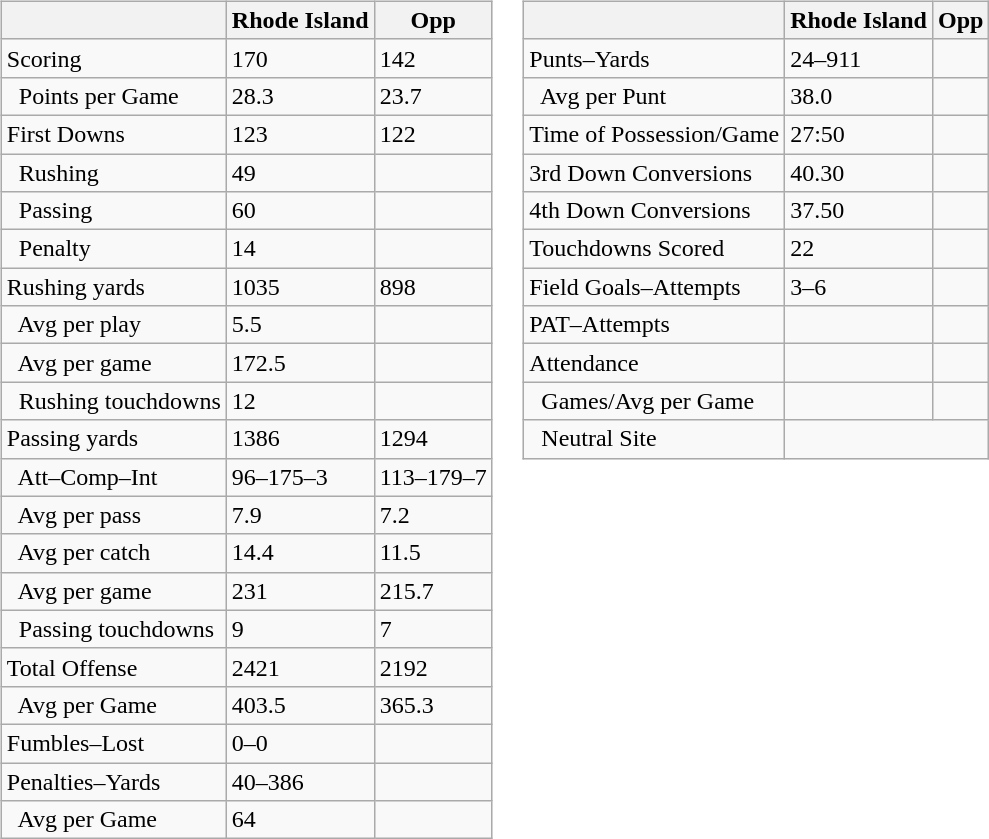<table>
<tr>
<td valign="top"><br><table class="wikitable" style="white-space:nowrap;">
<tr>
<th></th>
<th>Rhode Island</th>
<th>Opp</th>
</tr>
<tr>
<td>Scoring</td>
<td>170</td>
<td>142</td>
</tr>
<tr>
<td>  Points per Game</td>
<td>28.3</td>
<td>23.7</td>
</tr>
<tr>
<td>First Downs</td>
<td>123</td>
<td>122</td>
</tr>
<tr>
<td>  Rushing</td>
<td>49</td>
<td></td>
</tr>
<tr>
<td>  Passing</td>
<td>60</td>
<td></td>
</tr>
<tr>
<td>  Penalty</td>
<td>14</td>
<td></td>
</tr>
<tr>
<td>Rushing yards</td>
<td>1035</td>
<td>898</td>
</tr>
<tr>
<td>  Avg per play</td>
<td>5.5</td>
<td></td>
</tr>
<tr>
<td>  Avg per game</td>
<td>172.5</td>
<td></td>
</tr>
<tr>
<td>  Rushing touchdowns</td>
<td>12</td>
<td></td>
</tr>
<tr>
<td>Passing yards</td>
<td>1386</td>
<td>1294</td>
</tr>
<tr>
<td>  Att–Comp–Int</td>
<td>96–175–3</td>
<td>113–179–7</td>
</tr>
<tr>
<td>  Avg per pass</td>
<td>7.9</td>
<td>7.2</td>
</tr>
<tr>
<td>  Avg per catch</td>
<td>14.4</td>
<td>11.5</td>
</tr>
<tr>
<td>  Avg per game</td>
<td>231</td>
<td>215.7</td>
</tr>
<tr>
<td>  Passing touchdowns</td>
<td>9</td>
<td>7</td>
</tr>
<tr>
<td>Total Offense</td>
<td>2421</td>
<td>2192</td>
</tr>
<tr>
<td>  Avg per Game</td>
<td>403.5</td>
<td>365.3</td>
</tr>
<tr>
<td>Fumbles–Lost</td>
<td>0–0</td>
<td></td>
</tr>
<tr>
<td>Penalties–Yards</td>
<td>40–386</td>
<td></td>
</tr>
<tr>
<td>  Avg per Game</td>
<td>64</td>
<td></td>
</tr>
</table>
</td>
<td valign="top"><br><table class="wikitable" style="white-space:nowrap;">
<tr>
<th></th>
<th>Rhode Island</th>
<th>Opp</th>
</tr>
<tr>
<td>Punts–Yards</td>
<td>24–911</td>
<td></td>
</tr>
<tr>
<td>  Avg per Punt</td>
<td>38.0</td>
<td></td>
</tr>
<tr>
<td>Time of Possession/Game</td>
<td>27:50</td>
<td></td>
</tr>
<tr>
<td>3rd Down Conversions</td>
<td>40.30</td>
<td></td>
</tr>
<tr>
<td>4th Down Conversions</td>
<td>37.50</td>
<td></td>
</tr>
<tr>
<td>Touchdowns Scored</td>
<td>22</td>
<td></td>
</tr>
<tr>
<td>Field Goals–Attempts</td>
<td>3–6</td>
<td></td>
</tr>
<tr>
<td>PAT–Attempts</td>
<td></td>
<td></td>
</tr>
<tr>
<td>Attendance</td>
<td></td>
<td></td>
</tr>
<tr>
<td>  Games/Avg per Game</td>
<td></td>
<td></td>
</tr>
<tr>
<td>  Neutral Site</td>
<td colspan="2" align="center"></td>
</tr>
</table>
</td>
</tr>
</table>
